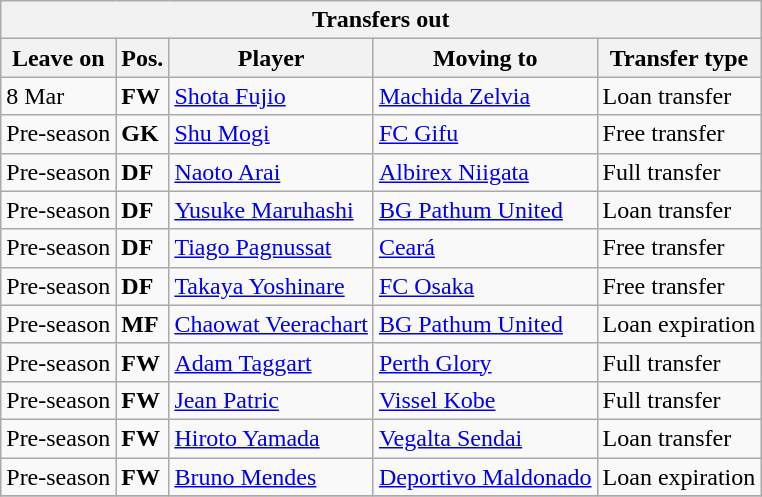<table class="wikitable sortable" style=“text-align:left;>
<tr>
<th colspan="5">Transfers out</th>
</tr>
<tr>
<th>Leave on</th>
<th>Pos.</th>
<th>Player</th>
<th>Moving to</th>
<th>Transfer type</th>
</tr>
<tr>
<td>8 Mar</td>
<td><strong>FW</strong></td>
<td> <a href='#'>Shota Fujio</a></td>
<td> <a href='#'>Machida Zelvia</a></td>
<td>Loan transfer</td>
</tr>
<tr>
<td>Pre-season</td>
<td><strong>GK</strong></td>
<td> <a href='#'>Shu Mogi</a></td>
<td> <a href='#'>FC Gifu</a></td>
<td>Free transfer</td>
</tr>
<tr>
<td>Pre-season</td>
<td><strong>DF</strong></td>
<td> <a href='#'>Naoto Arai</a></td>
<td> <a href='#'>Albirex Niigata</a></td>
<td>Full transfer</td>
</tr>
<tr>
<td>Pre-season</td>
<td><strong>DF</strong></td>
<td> <a href='#'>Yusuke Maruhashi</a></td>
<td> <a href='#'>BG Pathum United</a></td>
<td>Loan transfer</td>
</tr>
<tr>
<td>Pre-season</td>
<td><strong>DF</strong></td>
<td> <a href='#'>Tiago Pagnussat</a></td>
<td> <a href='#'>Ceará</a></td>
<td>Free transfer</td>
</tr>
<tr>
<td>Pre-season</td>
<td><strong>DF</strong></td>
<td> <a href='#'>Takaya Yoshinare</a></td>
<td> <a href='#'>FC Osaka</a></td>
<td>Free transfer</td>
</tr>
<tr>
<td>Pre-season</td>
<td><strong>MF</strong></td>
<td> <a href='#'>Chaowat Veerachart</a></td>
<td> <a href='#'>BG Pathum United</a></td>
<td>Loan expiration</td>
</tr>
<tr>
<td>Pre-season</td>
<td><strong>FW</strong></td>
<td> <a href='#'>Adam Taggart</a></td>
<td> <a href='#'>Perth Glory</a></td>
<td>Full transfer</td>
</tr>
<tr>
<td>Pre-season</td>
<td><strong>FW</strong></td>
<td> <a href='#'>Jean Patric</a></td>
<td> <a href='#'>Vissel Kobe</a></td>
<td>Full transfer</td>
</tr>
<tr>
<td>Pre-season</td>
<td><strong>FW</strong></td>
<td> <a href='#'>Hiroto Yamada</a></td>
<td> <a href='#'>Vegalta Sendai</a></td>
<td>Loan transfer</td>
</tr>
<tr>
<td>Pre-season</td>
<td><strong>FW</strong></td>
<td> <a href='#'>Bruno Mendes</a></td>
<td> <a href='#'>Deportivo Maldonado</a></td>
<td>Loan expiration</td>
</tr>
<tr>
</tr>
</table>
